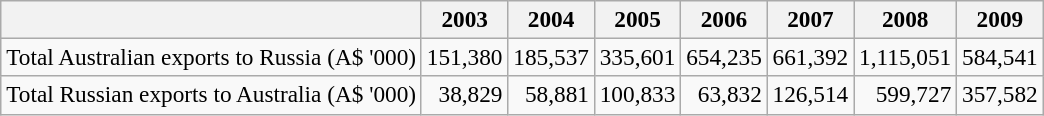<table class="wikitable" style="margin:1em auto; font-size:97%; text-align:right;">
<tr>
<th></th>
<th>2003</th>
<th>2004</th>
<th>2005</th>
<th>2006</th>
<th>2007</th>
<th>2008</th>
<th>2009</th>
</tr>
<tr>
<td>Total Australian exports to Russia (A$ '000)</td>
<td>151,380</td>
<td>185,537</td>
<td>335,601</td>
<td>654,235</td>
<td>661,392</td>
<td>1,115,051</td>
<td>584,541</td>
</tr>
<tr>
<td>Total Russian exports to Australia (A$ '000)</td>
<td>38,829</td>
<td>58,881</td>
<td>100,833</td>
<td>63,832</td>
<td>126,514</td>
<td>599,727</td>
<td>357,582</td>
</tr>
</table>
